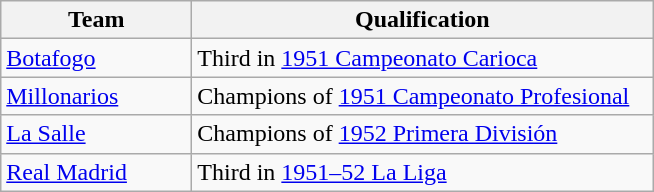<table class="wikitable sortable">
<tr>
<th width=120px>Team</th>
<th width=300px>Qualification</th>
</tr>
<tr>
<td> <a href='#'>Botafogo</a></td>
<td>Third in <a href='#'>1951 Campeonato Carioca</a></td>
</tr>
<tr>
<td> <a href='#'>Millonarios</a></td>
<td>Champions of <a href='#'>1951 Campeonato Profesional</a></td>
</tr>
<tr>
<td> <a href='#'>La Salle</a></td>
<td>Champions of <a href='#'>1952 Primera División</a></td>
</tr>
<tr>
<td> <a href='#'>Real Madrid</a></td>
<td>Third in <a href='#'>1951–52 La Liga</a></td>
</tr>
</table>
